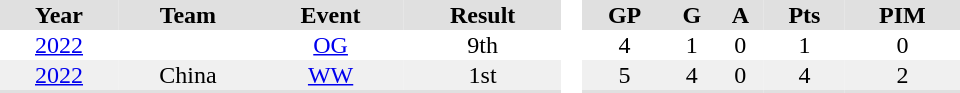<table border="0" cellpadding="1" cellspacing="0" style="text-align:center; width:40em">
<tr ALIGN="centre" bgcolor="#e0e0e0">
<th>Year</th>
<th>Team</th>
<th>Event</th>
<th>Result</th>
<th rowspan="97" bgcolor="#ffffff"> </th>
<th>GP</th>
<th>G</th>
<th>A</th>
<th>Pts</th>
<th>PIM</th>
</tr>
<tr>
<td><a href='#'>2022</a></td>
<td></td>
<td><a href='#'>OG</a></td>
<td>9th</td>
<td>4</td>
<td>1</td>
<td>0</td>
<td>1</td>
<td>0</td>
</tr>
<tr bgcolor="#f0f0f0">
<td><a href='#'>2022</a></td>
<td>China</td>
<td><a href='#'>WW</a> </td>
<td>1st</td>
<td>5</td>
<td>4</td>
<td>0</td>
<td>4</td>
<td>2</td>
</tr>
<tr align="centre" bgcolor="#e0e0e0">
<th colspan="4"></th>
<th></th>
<th></th>
<th></th>
<th></th>
<th></th>
</tr>
</table>
